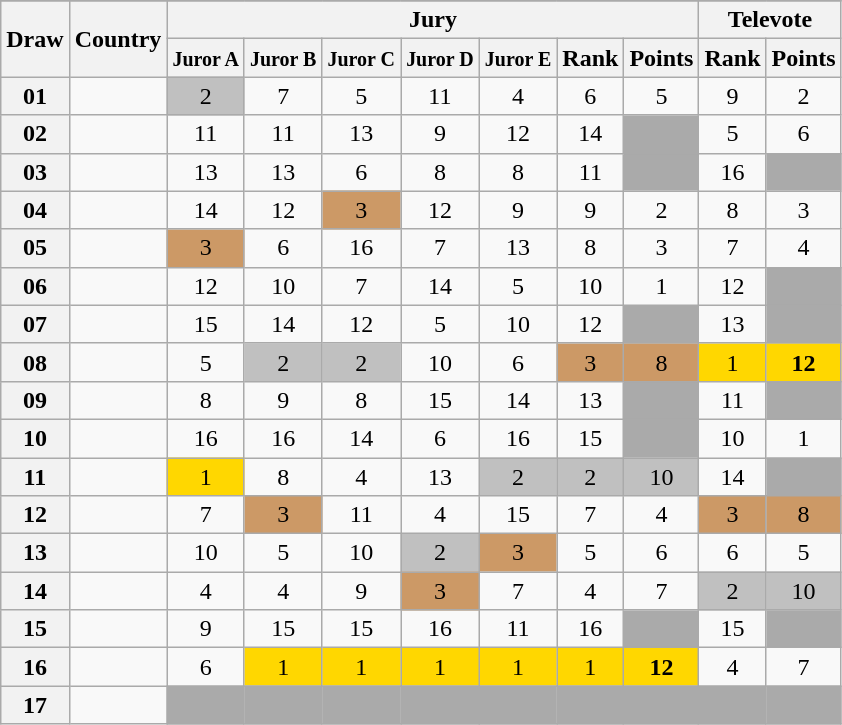<table class="sortable wikitable collapsible plainrowheaders" style="text-align:center;">
<tr>
</tr>
<tr>
<th scope="col" rowspan="2">Draw</th>
<th scope="col" rowspan="2">Country</th>
<th scope="col" colspan="7">Jury</th>
<th scope="col" colspan="2">Televote</th>
</tr>
<tr>
<th scope="col"><small>Juror A</small></th>
<th scope="col"><small>Juror B</small></th>
<th scope="col"><small>Juror C</small></th>
<th scope="col"><small>Juror D</small></th>
<th scope="col"><small>Juror E</small></th>
<th scope="col">Rank</th>
<th scope="col">Points</th>
<th scope="col">Rank</th>
<th scope="col">Points</th>
</tr>
<tr>
<th scope="row" style="text-align:center;">01</th>
<td style="text-align:left;"></td>
<td style="background:silver;">2</td>
<td>7</td>
<td>5</td>
<td>11</td>
<td>4</td>
<td>6</td>
<td>5</td>
<td>9</td>
<td>2</td>
</tr>
<tr>
<th scope="row" style="text-align:center;">02</th>
<td style="text-align:left;"></td>
<td>11</td>
<td>11</td>
<td>13</td>
<td>9</td>
<td>12</td>
<td>14</td>
<td style="background:#AAAAAA;"></td>
<td>5</td>
<td>6</td>
</tr>
<tr>
<th scope="row" style="text-align:center;">03</th>
<td style="text-align:left;"></td>
<td>13</td>
<td>13</td>
<td>6</td>
<td>8</td>
<td>8</td>
<td>11</td>
<td style="background:#AAAAAA;"></td>
<td>16</td>
<td style="background:#AAAAAA;"></td>
</tr>
<tr>
<th scope="row" style="text-align:center;">04</th>
<td style="text-align:left;"></td>
<td>14</td>
<td>12</td>
<td style="background:#CC9966;">3</td>
<td>12</td>
<td>9</td>
<td>9</td>
<td>2</td>
<td>8</td>
<td>3</td>
</tr>
<tr>
<th scope="row" style="text-align:center;">05</th>
<td style="text-align:left;"></td>
<td style="background:#CC9966;">3</td>
<td>6</td>
<td>16</td>
<td>7</td>
<td>13</td>
<td>8</td>
<td>3</td>
<td>7</td>
<td>4</td>
</tr>
<tr>
<th scope="row" style="text-align:center;">06</th>
<td style="text-align:left;"></td>
<td>12</td>
<td>10</td>
<td>7</td>
<td>14</td>
<td>5</td>
<td>10</td>
<td>1</td>
<td>12</td>
<td style="background:#AAAAAA;"></td>
</tr>
<tr>
<th scope="row" style="text-align:center;">07</th>
<td style="text-align:left;"></td>
<td>15</td>
<td>14</td>
<td>12</td>
<td>5</td>
<td>10</td>
<td>12</td>
<td style="background:#AAAAAA;"></td>
<td>13</td>
<td style="background:#AAAAAA;"></td>
</tr>
<tr>
<th scope="row" style="text-align:center;">08</th>
<td style="text-align:left;"></td>
<td>5</td>
<td style="background:silver;">2</td>
<td style="background:silver;">2</td>
<td>10</td>
<td>6</td>
<td style="background:#CC9966;">3</td>
<td style="background:#CC9966;">8</td>
<td style="background:gold;">1</td>
<td style="background:gold;"><strong>12</strong></td>
</tr>
<tr>
<th scope="row" style="text-align:center;">09</th>
<td style="text-align:left;"></td>
<td>8</td>
<td>9</td>
<td>8</td>
<td>15</td>
<td>14</td>
<td>13</td>
<td style="background:#AAAAAA;"></td>
<td>11</td>
<td style="background:#AAAAAA;"></td>
</tr>
<tr>
<th scope="row" style="text-align:center;">10</th>
<td style="text-align:left;"></td>
<td>16</td>
<td>16</td>
<td>14</td>
<td>6</td>
<td>16</td>
<td>15</td>
<td style="background:#AAAAAA;"></td>
<td>10</td>
<td>1</td>
</tr>
<tr>
<th scope="row" style="text-align:center;">11</th>
<td style="text-align:left;"></td>
<td style="background:gold;">1</td>
<td>8</td>
<td>4</td>
<td>13</td>
<td style="background:silver;">2</td>
<td style="background:silver;">2</td>
<td style="background:silver;">10</td>
<td>14</td>
<td style="background:#AAAAAA;"></td>
</tr>
<tr>
<th scope="row" style="text-align:center;">12</th>
<td style="text-align:left;"></td>
<td>7</td>
<td style="background:#CC9966;">3</td>
<td>11</td>
<td>4</td>
<td>15</td>
<td>7</td>
<td>4</td>
<td style="background:#CC9966;">3</td>
<td style="background:#CC9966;">8</td>
</tr>
<tr>
<th scope="row" style="text-align:center;">13</th>
<td style="text-align:left;"></td>
<td>10</td>
<td>5</td>
<td>10</td>
<td style="background:silver;">2</td>
<td style="background:#CC9966;">3</td>
<td>5</td>
<td>6</td>
<td>6</td>
<td>5</td>
</tr>
<tr>
<th scope="row" style="text-align:center;">14</th>
<td style="text-align:left;"></td>
<td>4</td>
<td>4</td>
<td>9</td>
<td style="background:#CC9966;">3</td>
<td>7</td>
<td>4</td>
<td>7</td>
<td style="background:silver;">2</td>
<td style="background:silver;">10</td>
</tr>
<tr>
<th scope="row" style="text-align:center;">15</th>
<td style="text-align:left;"></td>
<td>9</td>
<td>15</td>
<td>15</td>
<td>16</td>
<td>11</td>
<td>16</td>
<td style="background:#AAAAAA;"></td>
<td>15</td>
<td style="background:#AAAAAA;"></td>
</tr>
<tr>
<th scope="row" style="text-align:center;">16</th>
<td style="text-align:left;"></td>
<td>6</td>
<td style="background:gold;">1</td>
<td style="background:gold;">1</td>
<td style="background:gold;">1</td>
<td style="background:gold;">1</td>
<td style="background:gold;">1</td>
<td style="background:gold;"><strong>12</strong></td>
<td>4</td>
<td>7</td>
</tr>
<tr class="sortbottom">
<th scope="row" style="text-align:center;">17</th>
<td style="text-align:left;"></td>
<td style="background:#AAAAAA;"></td>
<td style="background:#AAAAAA;"></td>
<td style="background:#AAAAAA;"></td>
<td style="background:#AAAAAA;"></td>
<td style="background:#AAAAAA;"></td>
<td style="background:#AAAAAA;"></td>
<td style="background:#AAAAAA;"></td>
<td style="background:#AAAAAA;"></td>
<td style="background:#AAAAAA;"></td>
</tr>
</table>
